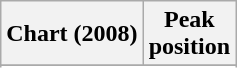<table class="wikitable sortable plainrowheaders" style="text-align:center">
<tr>
<th>Chart (2008)</th>
<th>Peak<br>position</th>
</tr>
<tr>
</tr>
<tr>
</tr>
</table>
